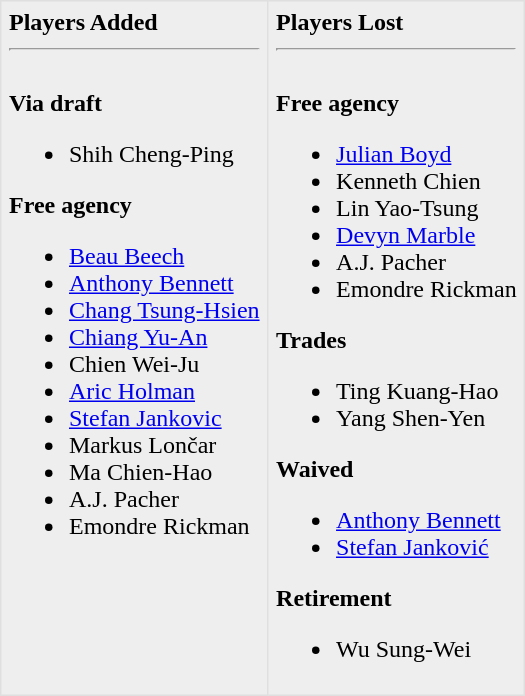<table border=1 style="border-collapse:collapse; background-color:#eeeeee" bordercolor="#DFDFDF" cellpadding="5">
<tr>
<td valign="top"><strong>Players Added</strong> <hr><br><strong>Via draft</strong><ul><li>Shih Cheng-Ping</li></ul><strong>Free agency</strong><ul><li><a href='#'>Beau Beech</a></li><li><a href='#'>Anthony Bennett</a></li><li><a href='#'>Chang Tsung-Hsien</a></li><li><a href='#'>Chiang Yu-An</a></li><li>Chien Wei-Ju</li><li><a href='#'>Aric Holman</a></li><li><a href='#'>Stefan Jankovic</a></li><li>Markus Lončar</li><li>Ma Chien-Hao</li><li>A.J. Pacher</li><li>Emondre Rickman</li></ul></td>
<td valign="top"><strong>Players Lost</strong> <hr><br><strong>Free agency</strong><ul><li><a href='#'>Julian Boyd</a></li><li>Kenneth Chien</li><li>Lin Yao-Tsung</li><li><a href='#'>Devyn Marble</a></li><li>A.J. Pacher</li><li>Emondre Rickman</li></ul><strong>Trades</strong><ul><li>Ting Kuang-Hao</li><li>Yang Shen-Yen</li></ul><strong>Waived</strong><ul><li><a href='#'>Anthony Bennett</a></li><li><a href='#'>Stefan Janković</a></li></ul><strong>Retirement</strong><ul><li>Wu Sung-Wei</li></ul></td>
</tr>
</table>
